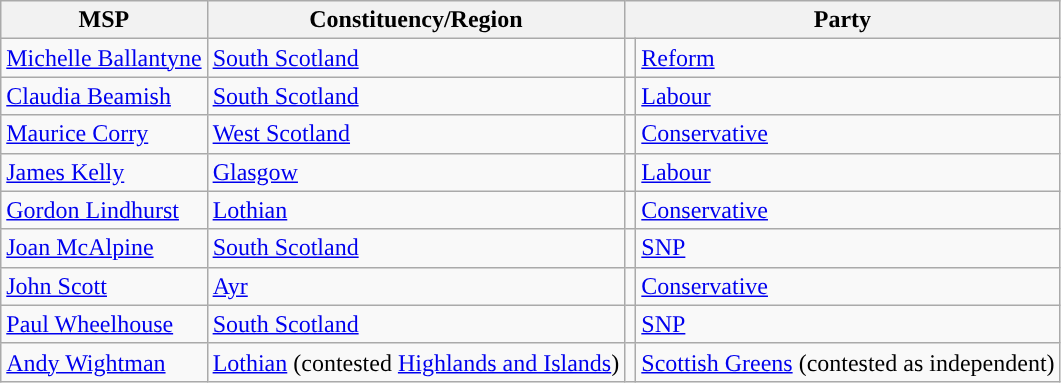<table class="wikitable">
<tr>
<th>MSP</th>
<th>Constituency/Region</th>
<th colspan="2">Party</th>
</tr>
<tr>
<td><a href='#'>Michelle Ballantyne</a></td>
<td><a href='#'>South Scotland</a></td>
<td style="color:inherit;background:"></td>
<td><a href='#'>Reform</a></td>
</tr>
<tr>
<td><a href='#'>Claudia Beamish</a></td>
<td><a href='#'>South Scotland</a></td>
<td style="color:inherit;background-color: "></td>
<td><a href='#'>Labour</a></td>
</tr>
<tr>
<td><a href='#'>Maurice Corry</a></td>
<td><a href='#'>West Scotland</a></td>
<td style="color:inherit;background-color: "></td>
<td><a href='#'>Conservative</a></td>
</tr>
<tr>
<td><a href='#'>James Kelly</a></td>
<td><a href='#'>Glasgow</a></td>
<td style="color:inherit;background-color: "></td>
<td><a href='#'>Labour</a></td>
</tr>
<tr>
<td><a href='#'>Gordon Lindhurst</a></td>
<td><a href='#'>Lothian</a></td>
<td style="color:inherit;background-color: "></td>
<td><a href='#'>Conservative</a></td>
</tr>
<tr>
<td><a href='#'>Joan McAlpine</a></td>
<td><a href='#'>South Scotland</a></td>
<td style="color:inherit;background-color: "></td>
<td><a href='#'>SNP</a></td>
</tr>
<tr>
<td><a href='#'>John Scott</a></td>
<td><a href='#'>Ayr</a></td>
<td style="color:inherit;background-color: "></td>
<td><a href='#'>Conservative</a></td>
</tr>
<tr>
<td><a href='#'>Paul Wheelhouse</a></td>
<td><a href='#'>South Scotland</a></td>
<td style="color:inherit;background-color: "></td>
<td><a href='#'>SNP</a></td>
</tr>
<tr>
<td><a href='#'>Andy Wightman</a></td>
<td><a href='#'>Lothian</a> (contested <a href='#'>Highlands and Islands</a>)</td>
<td rowspan="2" style="color:inherit;background:"></td>
<td><a href='#'>Scottish Greens</a> (contested as independent)</td>
</tr>
</table>
